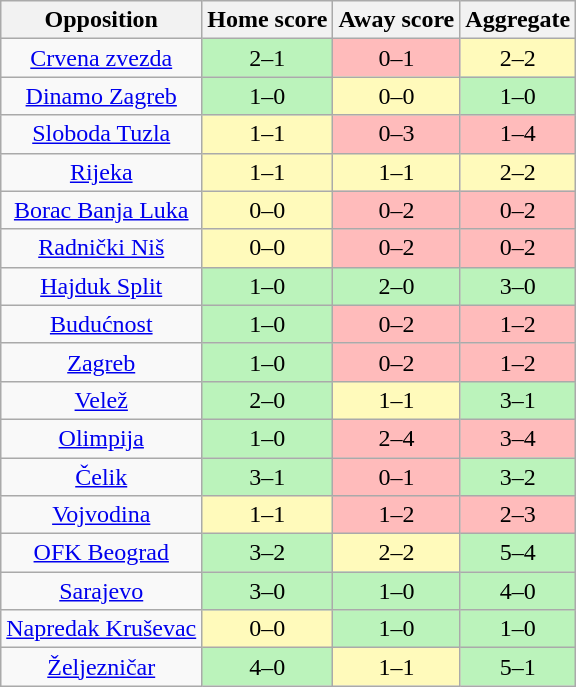<table class="wikitable" style="text-align: center;">
<tr>
<th>Opposition</th>
<th>Home score</th>
<th>Away score</th>
<th>Aggregate</th>
</tr>
<tr>
<td><a href='#'>Crvena zvezda</a></td>
<td style="background:#bbf3bb;">2–1</td>
<td style="background:#fbb;">0–1</td>
<td style="background:#fffabb;">2–2</td>
</tr>
<tr>
<td><a href='#'>Dinamo Zagreb</a></td>
<td style="background:#bbf3bb;">1–0</td>
<td style="background:#fffabb;">0–0</td>
<td style="background:#bbf3bb;">1–0</td>
</tr>
<tr>
<td><a href='#'>Sloboda Tuzla</a></td>
<td style="background:#fffabb;">1–1</td>
<td style="background:#fbb;">0–3</td>
<td style="background:#fbb;">1–4</td>
</tr>
<tr>
<td><a href='#'>Rijeka</a></td>
<td style="background:#fffabb;">1–1</td>
<td style="background:#fffabb;">1–1</td>
<td style="background:#fffabb;">2–2</td>
</tr>
<tr>
<td><a href='#'>Borac Banja Luka</a></td>
<td style="background:#fffabb;">0–0</td>
<td style="background:#fbb;">0–2</td>
<td style="background:#fbb;">0–2</td>
</tr>
<tr>
<td><a href='#'>Radnički Niš</a></td>
<td style="background:#fffabb;">0–0</td>
<td style="background:#fbb;">0–2</td>
<td style="background:#fbb;">0–2</td>
</tr>
<tr>
<td><a href='#'>Hajduk Split</a></td>
<td style="background:#bbf3bb;">1–0</td>
<td style="background:#bbf3bb;">2–0</td>
<td style="background:#bbf3bb;">3–0</td>
</tr>
<tr>
<td><a href='#'>Budućnost</a></td>
<td style="background:#bbf3bb;">1–0</td>
<td style="background:#fbb;">0–2</td>
<td style="background:#fbb;">1–2</td>
</tr>
<tr>
<td><a href='#'>Zagreb</a></td>
<td style="background:#bbf3bb;">1–0</td>
<td style="background:#fbb;">0–2</td>
<td style="background:#fbb;">1–2</td>
</tr>
<tr>
<td><a href='#'>Velež</a></td>
<td style="background:#bbf3bb;">2–0</td>
<td style="background:#fffabb;">1–1</td>
<td style="background:#bbf3bb;">3–1</td>
</tr>
<tr>
<td><a href='#'>Olimpija</a></td>
<td style="background:#bbf3bb;">1–0</td>
<td style="background:#fbb;">2–4</td>
<td style="background:#fbb;">3–4</td>
</tr>
<tr>
<td><a href='#'>Čelik</a></td>
<td style="background:#bbf3bb;">3–1</td>
<td style="background:#fbb;">0–1</td>
<td style="background:#bbf3bb;">3–2</td>
</tr>
<tr>
<td><a href='#'>Vojvodina</a></td>
<td style="background:#fffabb;">1–1</td>
<td style="background:#fbb;">1–2</td>
<td style="background:#fbb;">2–3</td>
</tr>
<tr>
<td><a href='#'>OFK Beograd</a></td>
<td style="background:#bbf3bb;">3–2</td>
<td style="background:#fffabb;">2–2</td>
<td style="background:#bbf3bb;">5–4</td>
</tr>
<tr>
<td><a href='#'>Sarajevo</a></td>
<td style="background:#bbf3bb;">3–0</td>
<td style="background:#bbf3bb;">1–0</td>
<td style="background:#bbf3bb;">4–0</td>
</tr>
<tr>
<td><a href='#'>Napredak Kruševac</a></td>
<td style="background:#fffabb;">0–0</td>
<td style="background:#bbf3bb;">1–0</td>
<td style="background:#bbf3bb;">1–0</td>
</tr>
<tr>
<td><a href='#'>Željezničar</a></td>
<td style="background:#bbf3bb;">4–0</td>
<td style="background:#fffabb;">1–1</td>
<td style="background:#bbf3bb;">5–1</td>
</tr>
</table>
